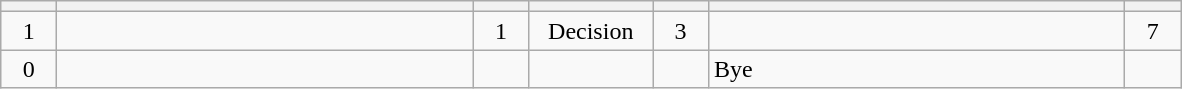<table class="wikitable" style="text-align: center;">
<tr>
<th width=30></th>
<th width=270></th>
<th width=30></th>
<th width=75></th>
<th width=30></th>
<th width=270></th>
<th width=30></th>
</tr>
<tr>
<td>1</td>
<td align=left><strong></strong></td>
<td>1</td>
<td>Decision</td>
<td>3</td>
<td align=left></td>
<td>7</td>
</tr>
<tr>
<td>0</td>
<td align=left><strong></strong></td>
<td></td>
<td></td>
<td></td>
<td align=left>Bye</td>
<td></td>
</tr>
</table>
